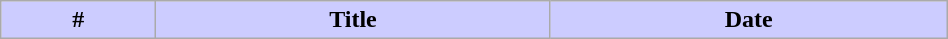<table class="wikitable plainrowheaders" style="width:50%;">
<tr style="color:black">
<th style="background-color: #ccccff;">#</th>
<th style="background-color: #ccccff;">Title</th>
<th style="background-color: #ccccff;">Date<br>















</th>
</tr>
</table>
